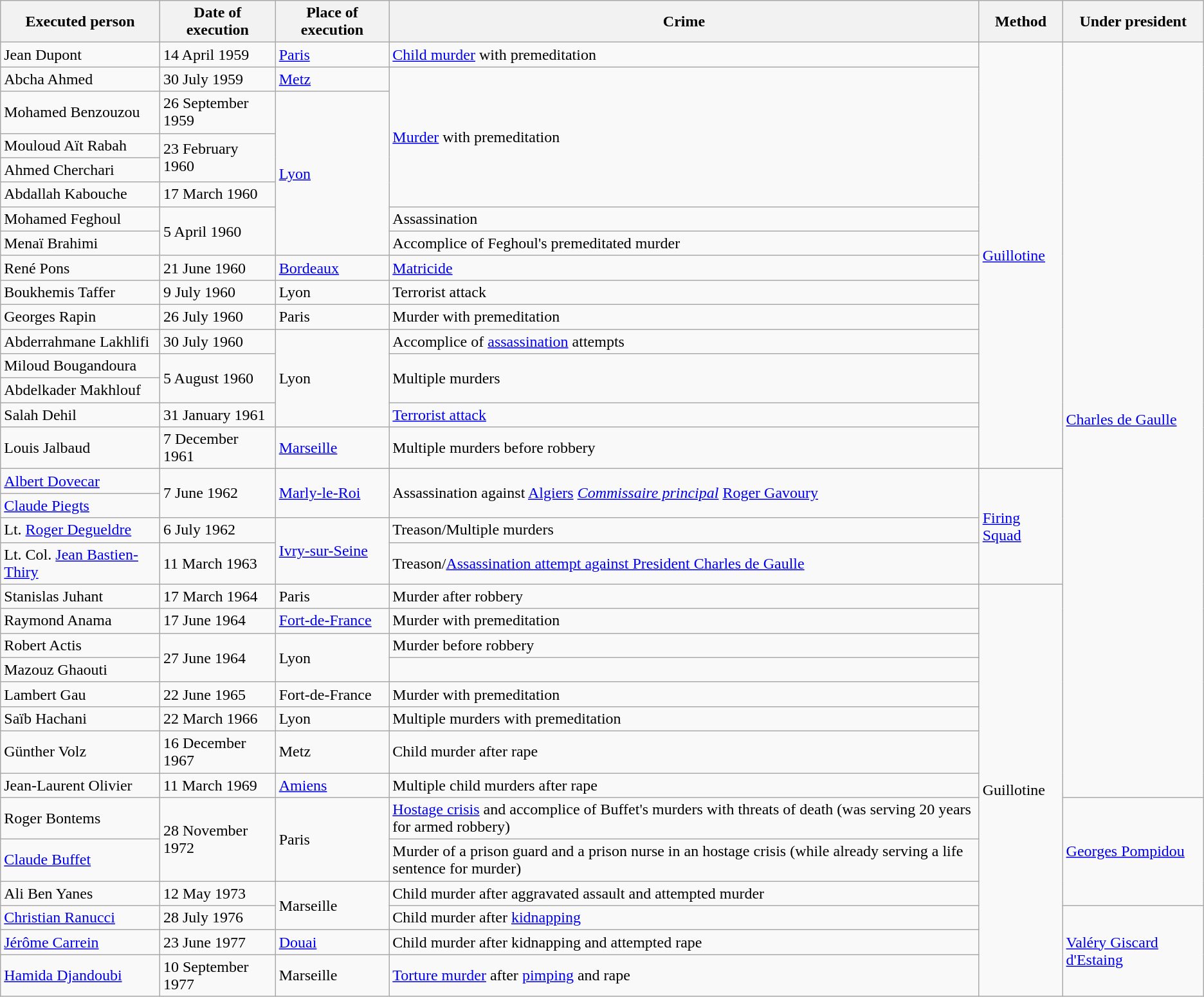<table class="wikitable">
<tr>
<th>Executed person</th>
<th>Date of execution</th>
<th>Place of execution</th>
<th>Crime</th>
<th>Method</th>
<th>Under president</th>
</tr>
<tr>
<td>Jean Dupont</td>
<td>14 April 1959</td>
<td><a href='#'>Paris</a></td>
<td><a href='#'>Child murder</a> with premeditation</td>
<td rowspan="16"><a href='#'>Guillotine</a></td>
<td rowspan="28"><a href='#'>Charles de Gaulle</a></td>
</tr>
<tr>
<td>Abcha Ahmed</td>
<td>30 July 1959</td>
<td><a href='#'>Metz</a></td>
<td rowspan="5"><a href='#'>Murder</a> with premeditation</td>
</tr>
<tr>
<td>Mohamed Benzouzou</td>
<td>26 September 1959</td>
<td rowspan="6"><a href='#'>Lyon</a></td>
</tr>
<tr>
<td>Mouloud Aït Rabah</td>
<td rowspan="2">23 February 1960</td>
</tr>
<tr>
<td>Ahmed Cherchari</td>
</tr>
<tr>
<td>Abdallah Kabouche</td>
<td>17 March 1960</td>
</tr>
<tr>
<td>Mohamed Feghoul</td>
<td rowspan="2">5 April 1960</td>
<td>Assassination</td>
</tr>
<tr>
<td>Menaï Brahimi</td>
<td>Accomplice of Feghoul's premeditated murder</td>
</tr>
<tr>
<td>René Pons</td>
<td>21 June 1960</td>
<td><a href='#'>Bordeaux</a></td>
<td><a href='#'>Matricide</a></td>
</tr>
<tr>
<td>Boukhemis Taffer</td>
<td>9 July 1960</td>
<td>Lyon</td>
<td>Terrorist attack</td>
</tr>
<tr>
<td>Georges Rapin</td>
<td>26 July 1960</td>
<td>Paris</td>
<td>Murder with premeditation</td>
</tr>
<tr>
<td>Abderrahmane Lakhlifi</td>
<td>30 July 1960</td>
<td rowspan="4">Lyon</td>
<td>Accomplice of <a href='#'>assassination</a> attempts</td>
</tr>
<tr>
<td>Miloud Bougandoura</td>
<td rowspan="2">5 August 1960</td>
<td rowspan="2">Multiple murders</td>
</tr>
<tr>
<td>Abdelkader Makhlouf</td>
</tr>
<tr>
<td>Salah Dehil</td>
<td>31 January 1961</td>
<td><a href='#'>Terrorist attack</a></td>
</tr>
<tr>
<td>Louis Jalbaud</td>
<td>7 December 1961</td>
<td><a href='#'>Marseille</a></td>
<td>Multiple murders before robbery</td>
</tr>
<tr>
<td><a href='#'>Albert Dovecar</a></td>
<td rowspan="2">7 June 1962</td>
<td rowspan="2"><a href='#'>Marly-le-Roi</a></td>
<td rowspan="2">Assassination against <a href='#'>Algiers</a> <em><a href='#'>Commissaire principal</a></em> <a href='#'>Roger Gavoury</a></td>
<td rowspan="4"><a href='#'>Firing Squad</a></td>
</tr>
<tr>
<td><a href='#'>Claude Piegts</a></td>
</tr>
<tr>
<td>Lt. <a href='#'>Roger Degueldre</a></td>
<td>6 July 1962</td>
<td rowspan="2"><a href='#'>Ivry-sur-Seine</a></td>
<td>Treason/Multiple murders</td>
</tr>
<tr>
<td>Lt. Col. <a href='#'>Jean Bastien-Thiry</a></td>
<td>11 March 1963</td>
<td>Treason/<a href='#'>Assassination attempt against President Charles de Gaulle</a></td>
</tr>
<tr>
<td>Stanislas Juhant</td>
<td>17 March 1964</td>
<td>Paris</td>
<td>Murder after robbery</td>
<td rowspan="14">Guillotine</td>
</tr>
<tr>
<td>Raymond Anama</td>
<td>17 June 1964</td>
<td><a href='#'>Fort-de-France</a></td>
<td>Murder with premeditation</td>
</tr>
<tr>
<td>Robert Actis</td>
<td rowspan="2">27 June 1964</td>
<td rowspan="2">Lyon</td>
<td>Murder before robbery</td>
</tr>
<tr>
<td>Mazouz Ghaouti</td>
<td Multiple murder with premeditation, robbery></td>
</tr>
<tr>
<td>Lambert Gau</td>
<td>22 June 1965</td>
<td>Fort-de-France</td>
<td>Murder with premeditation</td>
</tr>
<tr>
<td>Saïb Hachani</td>
<td>22 March 1966</td>
<td>Lyon</td>
<td>Multiple murders with premeditation</td>
</tr>
<tr>
<td>Günther Volz</td>
<td>16 December 1967</td>
<td>Metz</td>
<td>Child murder after rape</td>
</tr>
<tr>
<td>Jean-Laurent Olivier</td>
<td>11 March 1969</td>
<td><a href='#'>Amiens</a></td>
<td>Multiple child murders after rape</td>
</tr>
<tr>
<td>Roger Bontems</td>
<td rowspan="2">28 November 1972</td>
<td rowspan="2">Paris</td>
<td><a href='#'>Hostage crisis</a> and accomplice of Buffet's murders with threats of death (was serving 20 years for armed robbery)</td>
<td rowspan=3><a href='#'>Georges Pompidou</a></td>
</tr>
<tr>
<td><a href='#'>Claude Buffet</a></td>
<td>Murder of a prison guard and a prison nurse in an hostage crisis (while already serving a life sentence for murder)</td>
</tr>
<tr>
<td>Ali Ben Yanes</td>
<td>12 May 1973</td>
<td rowspan="2">Marseille</td>
<td>Child murder after aggravated assault and attempted murder</td>
</tr>
<tr>
<td><a href='#'>Christian Ranucci</a></td>
<td>28 July 1976</td>
<td>Child murder after <a href='#'>kidnapping</a></td>
<td rowspan="3"><a href='#'>Valéry Giscard d'Estaing</a></td>
</tr>
<tr>
<td><a href='#'>Jérôme Carrein</a></td>
<td>23 June 1977</td>
<td><a href='#'>Douai</a></td>
<td>Child murder after kidnapping and attempted rape</td>
</tr>
<tr>
<td><a href='#'>Hamida Djandoubi</a></td>
<td>10 September 1977</td>
<td>Marseille</td>
<td><a href='#'>Torture murder</a> after <a href='#'>pimping</a> and rape</td>
</tr>
</table>
